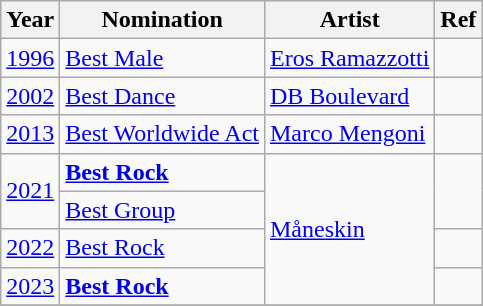<table class="wikitable">
<tr>
<th>Year</th>
<th>Nomination</th>
<th>Artist</th>
<th>Ref</th>
</tr>
<tr>
<td><a href='#'>1996</a></td>
<td><a href='#'>Best Male</a></td>
<td><a href='#'>Eros Ramazzotti</a></td>
<td rowspan=1></td>
</tr>
<tr>
<td><a href='#'>2002</a></td>
<td><a href='#'>Best Dance</a></td>
<td><a href='#'>DB Boulevard</a></td>
<td rowspan=1></td>
</tr>
<tr>
<td><a href='#'>2013</a></td>
<td><a href='#'>Best Worldwide Act</a></td>
<td><a href='#'>Marco Mengoni</a></td>
<td rowspan=1></td>
</tr>
<tr>
<td rowspan=2><a href='#'>2021</a></td>
<td><strong><a href='#'>Best Rock</a></strong></td>
<td rowspan=4><a href='#'>Måneskin</a></td>
<td rowspan=2></td>
</tr>
<tr>
<td><a href='#'>Best Group</a></td>
</tr>
<tr>
<td><a href='#'>2022</a></td>
<td><a href='#'>Best Rock</a></td>
<td></td>
</tr>
<tr>
<td><a href='#'>2023</a></td>
<td><strong><a href='#'>Best Rock</a></strong></td>
<td></td>
</tr>
<tr>
</tr>
</table>
